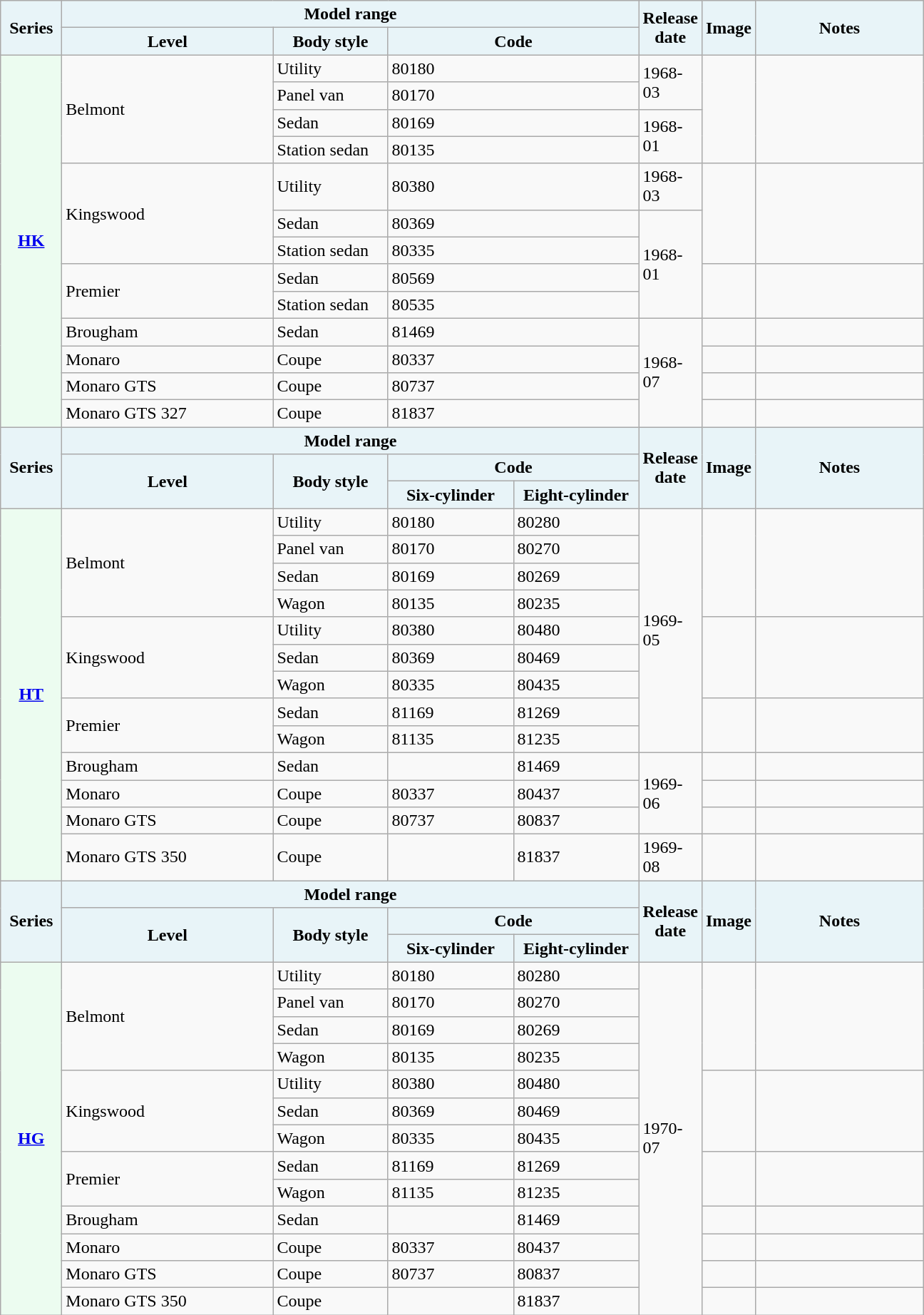<table class = "wikitable">
<tr>
<th width="50" rowspan = "2" style="background:#e8f4f8;">Series</th>
<th colspan = "4" style="background:#e8f4f8;">Model range</th>
<th width="30" rowspan = "2" style="background:#e8f4f8;">Release date</th>
<th width="30" rowspan = "2" style="background:#e8f4f8;">Image</th>
<th width="150" rowspan = "2" style="background:#e8f4f8;">Notes</th>
</tr>
<tr>
<th width="190" style="background:#e8f4f8;">Level</th>
<th width="100" style="background:#e8f4f8;">Body style</th>
<th width="220" colspan = "2" style="background:#e8f4f8;">Code</th>
</tr>
<tr>
<td align = "center" rowspan = "13" style="background:#ecfcf0;"><strong><a href='#'>HK</a></strong></td>
<td rowspan = "4">Belmont</td>
<td>Utility</td>
<td colspan = "2">80180</td>
<td rowspan = "2">1968-03</td>
<td rowspan = "4"></td>
<td rowspan = "4"></td>
</tr>
<tr>
<td>Panel van</td>
<td colspan = "2">80170</td>
</tr>
<tr>
<td>Sedan</td>
<td colspan = "2">80169</td>
<td rowspan = "2">1968-01</td>
</tr>
<tr>
<td>Station sedan</td>
<td colspan = "2">80135</td>
</tr>
<tr>
<td rowspan = "3">Kingswood</td>
<td>Utility</td>
<td colspan = "2">80380</td>
<td>1968-03</td>
<td rowspan = "3"></td>
<td rowspan = "3"></td>
</tr>
<tr>
<td>Sedan</td>
<td colspan = "2">80369</td>
<td rowspan = "4">1968-01</td>
</tr>
<tr>
<td>Station sedan</td>
<td colspan = "2">80335</td>
</tr>
<tr>
<td rowspan = "2">Premier</td>
<td>Sedan</td>
<td colspan = "2">80569</td>
<td rowspan = "2"></td>
<td rowspan = "2"></td>
</tr>
<tr>
<td>Station sedan</td>
<td colspan = "2">80535</td>
</tr>
<tr>
<td>Brougham</td>
<td>Sedan</td>
<td colspan = "2">81469</td>
<td rowspan = "4">1968-07</td>
<td></td>
<td></td>
</tr>
<tr>
<td>Monaro</td>
<td>Coupe</td>
<td colspan = "2">80337</td>
<td></td>
</tr>
<tr>
<td>Monaro GTS</td>
<td>Coupe</td>
<td colspan = "2">80737</td>
<td></td>
<td></td>
</tr>
<tr>
<td>Monaro GTS 327</td>
<td>Coupe</td>
<td colspan = "2">81837</td>
<td></td>
<td></td>
</tr>
<tr>
<th rowspan = "3" style="background:#e8f4f8;">Series</th>
<th colspan = "4" style="background:#e8f4f8;">Model range</th>
<th rowspan = "3" style="background:#e8f4f8;">Release date</th>
<th rowspan = "3" style="background:#e8f4f8;">Image</th>
<th rowspan = "3" style="background:#e8f4f8;">Notes</th>
</tr>
<tr>
<th rowspan = "2" style="background:#e8f4f8;">Level</th>
<th rowspan = "2" style="background:#e8f4f8;">Body style</th>
<th colspan = "2" style="background:#e8f4f8;">Code</th>
</tr>
<tr>
<th width="110" style="background:#e8f4f8;">Six-cylinder</th>
<th width="110" style="background:#e8f4f8;">Eight-cylinder</th>
</tr>
<tr>
<td align = "center" rowspan = "13" style="background:#ecfcf0;"><strong><a href='#'>HT</a></strong></td>
<td rowspan = "4">Belmont</td>
<td>Utility</td>
<td>80180</td>
<td>80280</td>
<td rowspan = "9">1969-05</td>
<td rowspan = "4"></td>
<td rowspan = "4"></td>
</tr>
<tr>
<td>Panel van</td>
<td>80170</td>
<td>80270</td>
</tr>
<tr>
<td>Sedan</td>
<td>80169</td>
<td>80269</td>
</tr>
<tr>
<td>Wagon</td>
<td>80135</td>
<td>80235</td>
</tr>
<tr>
<td rowspan = "3">Kingswood</td>
<td>Utility</td>
<td>80380</td>
<td>80480</td>
<td rowspan = "3"></td>
<td rowspan = "3"></td>
</tr>
<tr>
<td>Sedan</td>
<td>80369</td>
<td>80469</td>
</tr>
<tr>
<td>Wagon</td>
<td>80335</td>
<td>80435</td>
</tr>
<tr>
<td rowspan = "2">Premier</td>
<td>Sedan</td>
<td>81169</td>
<td>81269</td>
<td rowspan = "2"></td>
<td rowspan = "2"></td>
</tr>
<tr>
<td>Wagon</td>
<td>81135</td>
<td>81235</td>
</tr>
<tr>
<td>Brougham</td>
<td>Sedan</td>
<td></td>
<td>81469</td>
<td rowspan = "3">1969-06</td>
<td></td>
<td></td>
</tr>
<tr>
<td>Monaro</td>
<td>Coupe</td>
<td>80337</td>
<td>80437</td>
<td></td>
<td></td>
</tr>
<tr>
<td>Monaro GTS</td>
<td>Coupe</td>
<td>80737</td>
<td>80837</td>
<td></td>
<td></td>
</tr>
<tr>
<td>Monaro GTS 350</td>
<td>Coupe</td>
<td></td>
<td>81837</td>
<td>1969-08</td>
<td></td>
<td></td>
</tr>
<tr>
<th rowspan = "3" style="background:#e8f4f8;">Series</th>
<th colspan = "4" style="background:#e8f4f8;">Model range</th>
<th rowspan = "3" style="background:#e8f4f8;">Release date</th>
<th rowspan = "3" style="background:#e8f4f8;">Image</th>
<th rowspan = "3" style="background:#e8f4f8;">Notes</th>
</tr>
<tr>
<th rowspan = "2" style="background:#e8f4f8;">Level</th>
<th rowspan = "2" style="background:#e8f4f8;">Body style</th>
<th colspan = "2" style="background:#e8f4f8;">Code</th>
</tr>
<tr>
<th width="110" style="background:#e8f4f8;">Six-cylinder</th>
<th width="110" style="background:#e8f4f8;">Eight-cylinder</th>
</tr>
<tr>
<td align = "center" rowspan = "13" style="background:#ecfcf0;"><strong><a href='#'>HG</a></strong></td>
<td rowspan = "4">Belmont</td>
<td>Utility</td>
<td>80180</td>
<td>80280</td>
<td rowspan = "13">1970-07</td>
<td rowspan = "4"></td>
<td rowspan = "4"></td>
</tr>
<tr>
<td>Panel van</td>
<td>80170</td>
<td>80270</td>
</tr>
<tr>
<td>Sedan</td>
<td>80169</td>
<td>80269</td>
</tr>
<tr>
<td>Wagon</td>
<td>80135</td>
<td>80235</td>
</tr>
<tr>
<td rowspan = "3">Kingswood</td>
<td>Utility</td>
<td>80380</td>
<td>80480</td>
<td rowspan = "3"></td>
<td rowspan = "3"></td>
</tr>
<tr>
<td>Sedan</td>
<td>80369</td>
<td>80469</td>
</tr>
<tr>
<td>Wagon</td>
<td>80335</td>
<td>80435</td>
</tr>
<tr>
<td rowspan = "2">Premier</td>
<td>Sedan</td>
<td>81169</td>
<td>81269</td>
<td rowspan = "2"></td>
<td rowspan = "2"></td>
</tr>
<tr>
<td>Wagon</td>
<td>81135</td>
<td>81235</td>
</tr>
<tr>
<td>Brougham</td>
<td>Sedan</td>
<td></td>
<td>81469</td>
<td></td>
<td></td>
</tr>
<tr>
<td>Monaro</td>
<td>Coupe</td>
<td>80337</td>
<td>80437</td>
<td></td>
<td></td>
</tr>
<tr>
<td>Monaro GTS</td>
<td>Coupe</td>
<td>80737</td>
<td>80837</td>
<td></td>
<td></td>
</tr>
<tr>
<td>Monaro GTS 350</td>
<td>Coupe</td>
<td></td>
<td>81837</td>
<td></td>
<td></td>
</tr>
</table>
